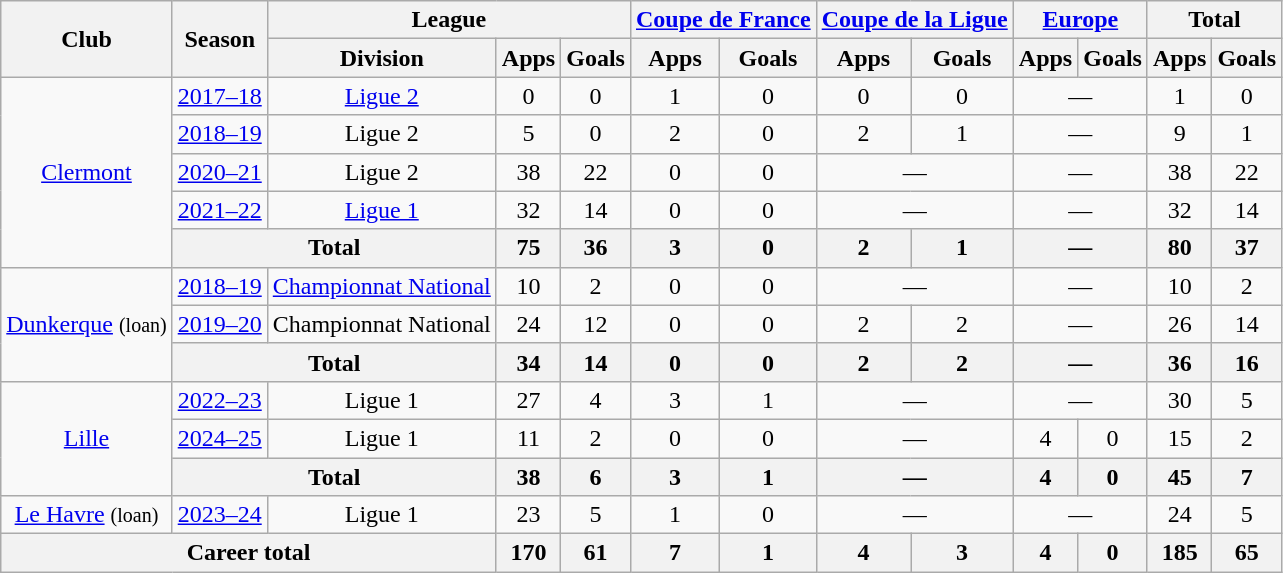<table class="wikitable" style="text-align:center">
<tr>
<th rowspan="2">Club</th>
<th rowspan="2">Season</th>
<th colspan="3">League</th>
<th colspan="2"><a href='#'>Coupe de France</a></th>
<th colspan="2"><a href='#'>Coupe de la Ligue</a></th>
<th colspan="2"><a href='#'>Europe</a></th>
<th colspan="2">Total</th>
</tr>
<tr>
<th>Division</th>
<th>Apps</th>
<th>Goals</th>
<th>Apps</th>
<th>Goals</th>
<th>Apps</th>
<th>Goals</th>
<th>Apps</th>
<th>Goals</th>
<th>Apps</th>
<th>Goals</th>
</tr>
<tr>
<td rowspan="5"><a href='#'>Clermont</a></td>
<td><a href='#'>2017–18</a></td>
<td><a href='#'>Ligue 2</a></td>
<td>0</td>
<td>0</td>
<td>1</td>
<td>0</td>
<td>0</td>
<td>0</td>
<td colspan="2">—</td>
<td>1</td>
<td>0</td>
</tr>
<tr>
<td><a href='#'>2018–19</a></td>
<td>Ligue 2</td>
<td>5</td>
<td>0</td>
<td>2</td>
<td>0</td>
<td>2</td>
<td>1</td>
<td colspan="2">—</td>
<td>9</td>
<td>1</td>
</tr>
<tr>
<td><a href='#'>2020–21</a></td>
<td>Ligue 2</td>
<td>38</td>
<td>22</td>
<td>0</td>
<td>0</td>
<td colspan="2">—</td>
<td colspan="2">—</td>
<td>38</td>
<td>22</td>
</tr>
<tr>
<td><a href='#'>2021–22</a></td>
<td><a href='#'>Ligue 1</a></td>
<td>32</td>
<td>14</td>
<td>0</td>
<td>0</td>
<td colspan="2">—</td>
<td colspan="2">—</td>
<td>32</td>
<td>14</td>
</tr>
<tr>
<th colspan="2">Total</th>
<th>75</th>
<th>36</th>
<th>3</th>
<th>0</th>
<th>2</th>
<th>1</th>
<th colspan="2">—</th>
<th>80</th>
<th>37</th>
</tr>
<tr>
<td rowspan="3"><a href='#'>Dunkerque</a> <small>(loan)</small></td>
<td><a href='#'>2018–19</a></td>
<td><a href='#'>Championnat National</a></td>
<td>10</td>
<td>2</td>
<td>0</td>
<td>0</td>
<td colspan="2">—</td>
<td colspan="2">—</td>
<td>10</td>
<td>2</td>
</tr>
<tr>
<td><a href='#'>2019–20</a></td>
<td>Championnat National</td>
<td>24</td>
<td>12</td>
<td>0</td>
<td>0</td>
<td>2</td>
<td>2</td>
<td colspan="2">—</td>
<td>26</td>
<td>14</td>
</tr>
<tr>
<th colspan="2">Total</th>
<th>34</th>
<th>14</th>
<th>0</th>
<th>0</th>
<th>2</th>
<th>2</th>
<th colspan="2">—</th>
<th>36</th>
<th>16</th>
</tr>
<tr>
<td rowspan="3"><a href='#'>Lille</a></td>
<td><a href='#'>2022–23</a></td>
<td>Ligue 1</td>
<td>27</td>
<td>4</td>
<td>3</td>
<td>1</td>
<td colspan="2">—</td>
<td colspan="2">—</td>
<td>30</td>
<td>5</td>
</tr>
<tr>
<td><a href='#'>2024–25</a></td>
<td>Ligue 1</td>
<td>11</td>
<td>2</td>
<td>0</td>
<td>0</td>
<td colspan="2">—</td>
<td>4</td>
<td>0</td>
<td>15</td>
<td>2</td>
</tr>
<tr>
<th colspan="2">Total</th>
<th>38</th>
<th>6</th>
<th>3</th>
<th>1</th>
<th colspan="2">—</th>
<th>4</th>
<th>0</th>
<th>45</th>
<th>7</th>
</tr>
<tr>
<td><a href='#'>Le Havre</a> <small>(loan)</small></td>
<td><a href='#'>2023–24</a></td>
<td>Ligue 1</td>
<td>23</td>
<td>5</td>
<td>1</td>
<td>0</td>
<td colspan="2">—</td>
<td colspan="2">—</td>
<td>24</td>
<td>5</td>
</tr>
<tr>
<th colspan="3">Career total</th>
<th>170</th>
<th>61</th>
<th>7</th>
<th>1</th>
<th>4</th>
<th>3</th>
<th>4</th>
<th>0</th>
<th>185</th>
<th>65</th>
</tr>
</table>
